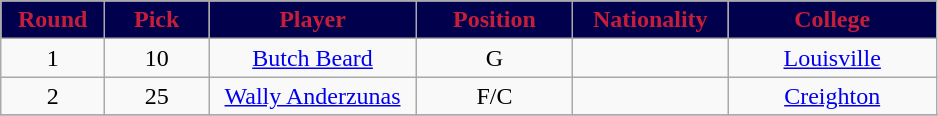<table class="wikitable sortable sortable">
<tr>
<th style="background:#00004d; color:#C41E3A" width="10%">Round</th>
<th style="background:#00004d; color:#C41E3A" width="10%">Pick</th>
<th style="background:#00004d; color:#C41E3A" width="20%">Player</th>
<th style="background:#00004d; color:#C41E3A" width="15%">Position</th>
<th style="background:#00004d; color:#C41E3A" width="15%">Nationality</th>
<th style="background:#00004d; color:#C41E3A" width="20%">College</th>
</tr>
<tr style="text-align: center">
<td>1</td>
<td>10</td>
<td><a href='#'>Butch Beard</a></td>
<td>G</td>
<td></td>
<td><a href='#'>Louisville</a></td>
</tr>
<tr style="text-align: center">
<td>2</td>
<td>25</td>
<td><a href='#'>Wally Anderzunas</a></td>
<td>F/C</td>
<td></td>
<td><a href='#'>Creighton</a></td>
</tr>
<tr style="text-align: center">
</tr>
</table>
